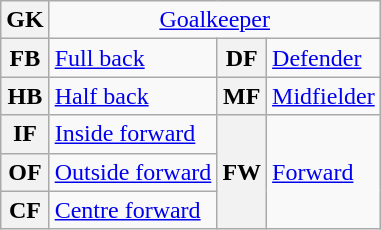<table class="wikitable">
<tr>
<th>GK</th>
<td colspan="3" style="text-align:center;"><a href='#'>Goalkeeper</a></td>
</tr>
<tr>
<th>FB</th>
<td><a href='#'>Full back</a></td>
<th>DF</th>
<td><a href='#'>Defender</a></td>
</tr>
<tr>
<th>HB</th>
<td><a href='#'>Half back</a></td>
<th>MF</th>
<td><a href='#'>Midfielder</a></td>
</tr>
<tr>
<th>IF</th>
<td><a href='#'>Inside forward</a></td>
<th rowspan=3>FW</th>
<td rowspan=3><a href='#'>Forward</a></td>
</tr>
<tr>
<th>OF</th>
<td><a href='#'>Outside forward</a></td>
</tr>
<tr>
<th>CF</th>
<td><a href='#'>Centre forward</a></td>
</tr>
</table>
